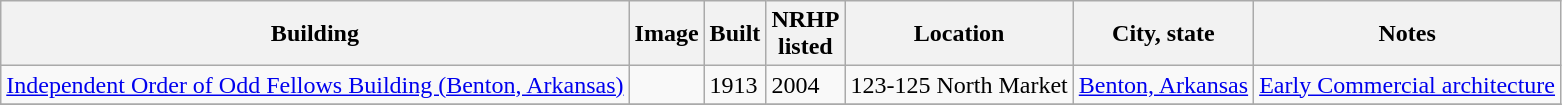<table class="wikitable sortable">
<tr>
<th>Building<br></th>
<th class="unsortable">Image</th>
<th>Built</th>
<th>NRHP<br>listed</th>
<th>Location</th>
<th>City, state</th>
<th class="unsortable">Notes</th>
</tr>
<tr>
<td><a href='#'>Independent Order of Odd Fellows Building (Benton, Arkansas)</a></td>
<td></td>
<td>1913</td>
<td>2004</td>
<td>123-125 North Market<br><small></small></td>
<td><a href='#'>Benton, Arkansas</a></td>
<td><a href='#'>Early Commercial architecture</a></td>
</tr>
<tr>
</tr>
</table>
